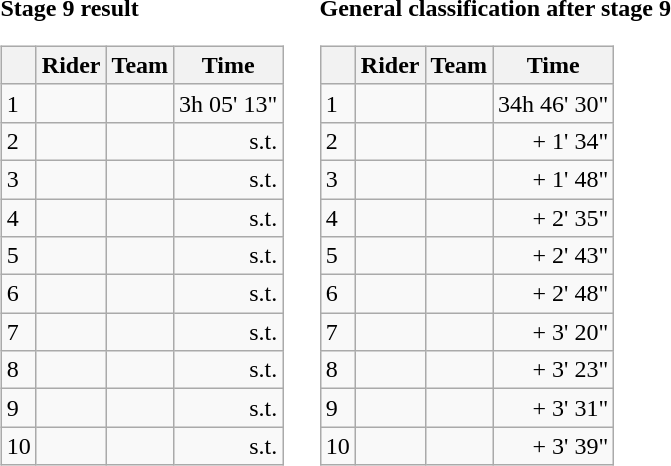<table>
<tr>
<td><strong>Stage 9 result</strong><br><table class="wikitable">
<tr>
<th></th>
<th>Rider</th>
<th>Team</th>
<th>Time</th>
</tr>
<tr>
<td>1</td>
<td></td>
<td></td>
<td align="right">3h 05' 13"</td>
</tr>
<tr>
<td>2</td>
<td></td>
<td></td>
<td align="right">s.t.</td>
</tr>
<tr>
<td>3</td>
<td></td>
<td></td>
<td align="right">s.t.</td>
</tr>
<tr>
<td>4</td>
<td> </td>
<td></td>
<td align="right">s.t.</td>
</tr>
<tr>
<td>5</td>
<td></td>
<td></td>
<td align="right">s.t.</td>
</tr>
<tr>
<td>6</td>
<td></td>
<td></td>
<td align="right">s.t.</td>
</tr>
<tr>
<td>7</td>
<td></td>
<td></td>
<td align="right">s.t.</td>
</tr>
<tr>
<td>8</td>
<td></td>
<td></td>
<td align="right">s.t.</td>
</tr>
<tr>
<td>9</td>
<td></td>
<td></td>
<td align="right">s.t.</td>
</tr>
<tr>
<td>10</td>
<td></td>
<td></td>
<td align="right">s.t.</td>
</tr>
</table>
</td>
<td></td>
<td><strong>General classification after stage 9</strong><br><table class="wikitable">
<tr>
<th></th>
<th>Rider</th>
<th>Team</th>
<th>Time</th>
</tr>
<tr>
<td>1</td>
<td> </td>
<td></td>
<td align="right">34h 46' 30"</td>
</tr>
<tr>
<td>2</td>
<td></td>
<td></td>
<td align="right">+ 1' 34"</td>
</tr>
<tr>
<td>3</td>
<td></td>
<td></td>
<td align="right">+ 1' 48"</td>
</tr>
<tr>
<td>4</td>
<td> </td>
<td></td>
<td align="right">+ 2' 35"</td>
</tr>
<tr>
<td>5</td>
<td></td>
<td></td>
<td align="right">+ 2' 43"</td>
</tr>
<tr>
<td>6</td>
<td></td>
<td></td>
<td align="right">+ 2' 48"</td>
</tr>
<tr>
<td>7</td>
<td></td>
<td></td>
<td align="right">+ 3' 20"</td>
</tr>
<tr>
<td>8</td>
<td></td>
<td></td>
<td align="right">+ 3' 23"</td>
</tr>
<tr>
<td>9</td>
<td></td>
<td></td>
<td align="right">+ 3' 31"</td>
</tr>
<tr>
<td>10</td>
<td></td>
<td></td>
<td align="right">+ 3' 39"</td>
</tr>
</table>
</td>
</tr>
</table>
